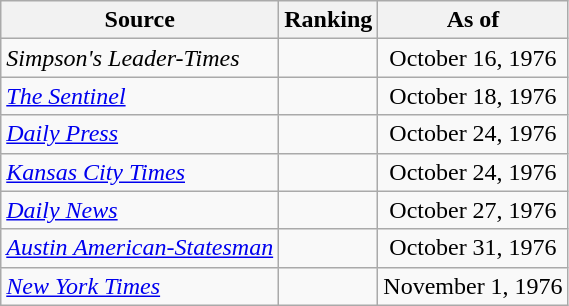<table class="wikitable" style="text-align:center">
<tr>
<th>Source</th>
<th>Ranking</th>
<th>As of</th>
</tr>
<tr>
<td align="left"><em>Simpson's Leader-Times</em></td>
<td></td>
<td>October 16, 1976</td>
</tr>
<tr>
<td align="left"><em><a href='#'>The Sentinel</a></em></td>
<td></td>
<td>October 18, 1976</td>
</tr>
<tr>
<td align="left"><em><a href='#'>Daily Press</a></em></td>
<td></td>
<td>October 24, 1976</td>
</tr>
<tr>
<td align="left"><em><a href='#'>Kansas City Times</a></em></td>
<td></td>
<td>October 24, 1976</td>
</tr>
<tr>
<td align="left"><em><a href='#'>Daily News</a></em></td>
<td></td>
<td>October 27, 1976</td>
</tr>
<tr>
<td align="left"><em><a href='#'>Austin American-Statesman</a></em></td>
<td></td>
<td>October 31, 1976</td>
</tr>
<tr>
<td align="left"><em><a href='#'>New York Times</a></em></td>
<td></td>
<td>November 1, 1976</td>
</tr>
</table>
